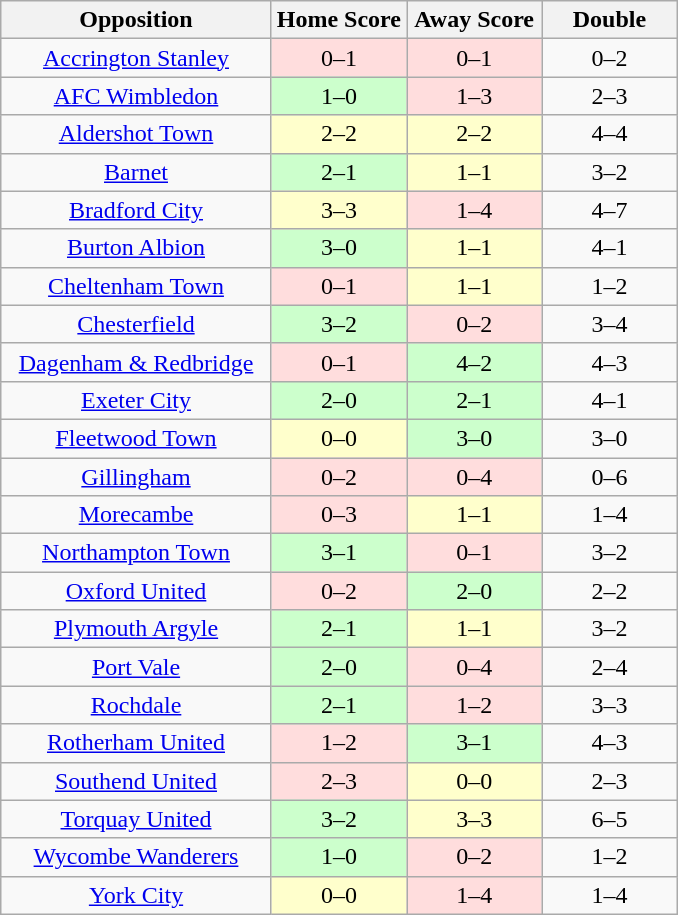<table class="wikitable">
<tr>
<th width=40%>Opposition</th>
<th width=20%>Home Score</th>
<th width=20%>Away Score</th>
<th width=20%>Double</th>
</tr>
<tr>
<td style="text-align:center;"><a href='#'>Accrington Stanley</a></td>
<td style="background:#fdd; text-align:center;">0–1</td>
<td style="background:#fdd; text-align:center;">0–1</td>
<td style="text-align:center;">0–2</td>
</tr>
<tr style="text-align:center;">
<td><a href='#'>AFC Wimbledon</a></td>
<td style="background:#cfc;  ">1–0</td>
<td style="background:#fdd; ">1–3</td>
<td>2–3</td>
</tr>
<tr>
<td style="text-align:center;"><a href='#'>Aldershot Town</a></td>
<td style="background:#ffc; text-align:center;">2–2</td>
<td style="background:#ffc; text-align:center;">2–2</td>
<td style="text-align:center;">4–4</td>
</tr>
<tr>
<td style="text-align:center;"><a href='#'>Barnet</a></td>
<td style="background:#cfc; text-align:center;">2–1</td>
<td style="background:#ffc; text-align:center;">1–1</td>
<td style="text-align:center;">3–2</td>
</tr>
<tr>
<td style="text-align:center;"><a href='#'>Bradford City</a></td>
<td style="background:#ffc; text-align:center;">3–3</td>
<td style="background:#fdd; text-align:center;">1–4</td>
<td style="text-align:center;">4–7</td>
</tr>
<tr>
<td style="text-align:center;"><a href='#'>Burton Albion</a></td>
<td style="background:#cfc; text-align:center;">3–0</td>
<td style="background:#ffc; text-align:center;">1–1</td>
<td style="text-align:center;">4–1</td>
</tr>
<tr>
<td style="text-align:center;"><a href='#'>Cheltenham Town</a></td>
<td style="background:#fdd; text-align:center;">0–1</td>
<td style="background:#ffc; text-align:center;">1–1</td>
<td style="text-align:center;">1–2</td>
</tr>
<tr>
<td style="text-align:center;"><a href='#'>Chesterfield</a></td>
<td style="background:#cfc; text-align:center;">3–2</td>
<td style="background:#fdd; text-align:center;">0–2</td>
<td style="text-align:center;">3–4</td>
</tr>
<tr>
<td style="text-align:center;"><a href='#'>Dagenham & Redbridge</a></td>
<td style="background:#fdd; text-align:center;">0–1</td>
<td style="background:#cfc; text-align:center;">4–2</td>
<td style="text-align:center;">4–3</td>
</tr>
<tr>
<td style="text-align:center;"><a href='#'>Exeter City</a></td>
<td style="background:#cfc; text-align:center;">2–0</td>
<td style="background:#cfc; text-align:center;">2–1</td>
<td style="text-align:center;">4–1</td>
</tr>
<tr>
<td style="text-align:center;"><a href='#'>Fleetwood Town</a></td>
<td style="background:#ffc; text-align:center;">0–0</td>
<td style="background:#cfc; text-align:center;">3–0</td>
<td style="text-align:center;">3–0</td>
</tr>
<tr>
<td style="text-align:center;"><a href='#'>Gillingham</a></td>
<td style="background:#fdd; text-align:center;">0–2</td>
<td style="background:#fdd; text-align:center;">0–4</td>
<td style="text-align:center;">0–6</td>
</tr>
<tr>
<td style="text-align:center;"><a href='#'>Morecambe</a></td>
<td style="background:#fdd; text-align:center;">0–3</td>
<td style="background:#ffc; text-align:center;">1–1</td>
<td style="text-align:center;">1–4</td>
</tr>
<tr>
<td style="text-align:center;"><a href='#'>Northampton Town</a></td>
<td style="background:#cfc; text-align:center;">3–1</td>
<td style="background:#fdd; text-align:center;">0–1</td>
<td style="text-align:center;">3–2</td>
</tr>
<tr>
<td style="text-align:center;"><a href='#'>Oxford United</a></td>
<td style="background:#fdd; text-align:center;">0–2</td>
<td style="background:#cfc; text-align:center;">2–0</td>
<td style="text-align:center;">2–2</td>
</tr>
<tr>
<td style="text-align:center;"><a href='#'>Plymouth Argyle</a></td>
<td style="background:#cfc; text-align:center;">2–1</td>
<td style="background:#ffc; text-align:center;">1–1</td>
<td style="text-align:center;">3–2</td>
</tr>
<tr>
<td style="text-align:center;"><a href='#'>Port Vale</a></td>
<td style="background:#cfc; text-align:center;">2–0</td>
<td style="background:#fdd; text-align:center;">0–4</td>
<td style="text-align:center;">2–4</td>
</tr>
<tr>
<td style="text-align:center;"><a href='#'>Rochdale</a></td>
<td style="background:#cfc; text-align:center;">2–1</td>
<td style="background:#fdd; text-align:center;">1–2</td>
<td style="text-align:center;">3–3</td>
</tr>
<tr>
<td style="text-align:center;"><a href='#'>Rotherham United</a></td>
<td style="background:#fdd; text-align:center;">1–2</td>
<td style="background:#cfc; text-align:center;">3–1</td>
<td style="text-align:center;">4–3</td>
</tr>
<tr>
<td style="text-align:center;"><a href='#'>Southend United</a></td>
<td style="background:#fdd; text-align:center;">2–3</td>
<td style="background:#ffc; text-align:center;">0–0</td>
<td style="text-align:center;">2–3</td>
</tr>
<tr>
<td style="text-align:center;"><a href='#'>Torquay United</a></td>
<td style="background:#cfc; text-align:center;">3–2</td>
<td style="background:#ffc; text-align:center;">3–3</td>
<td style="text-align:center;">6–5</td>
</tr>
<tr>
<td style="text-align:center;"><a href='#'>Wycombe Wanderers</a></td>
<td style="background:#cfc; text-align:center;">1–0</td>
<td style="background:#fdd; text-align:center;">0–2</td>
<td style="text-align:center;">1–2</td>
</tr>
<tr>
<td style="text-align:center;"><a href='#'>York City</a></td>
<td style="background:#ffc; text-align:center;">0–0</td>
<td style="background:#fdd; text-align:center;">1–4</td>
<td style="text-align:center;">1–4</td>
</tr>
</table>
